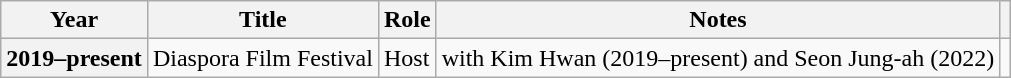<table class="wikitable sortable plainrowheaders">
<tr>
<th scope="col">Year</th>
<th scope="col">Title</th>
<th scope="col">Role</th>
<th scope="col">Notes</th>
<th scope="col" class="unsortable"></th>
</tr>
<tr>
<th scope="row">2019–present</th>
<td>Diaspora Film Festival</td>
<td>Host</td>
<td>with Kim Hwan (2019–present) and Seon Jung-ah (2022)</td>
<td></td>
</tr>
</table>
